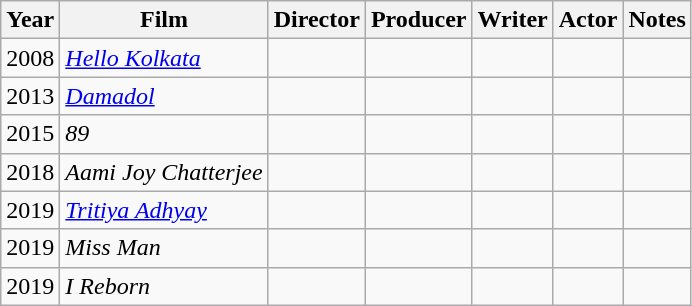<table class="wikitable sortable">
<tr>
<th>Year</th>
<th>Film</th>
<th>Director</th>
<th>Producer</th>
<th>Writer</th>
<th>Actor</th>
<th class="unsortable">Notes</th>
</tr>
<tr>
<td style="text-align:center;">2008</td>
<td><em><a href='#'>Hello Kolkata</a></em></td>
<td></td>
<td></td>
<td></td>
<td></td>
<td></td>
</tr>
<tr>
<td style="text-align:center;">2013</td>
<td><em><a href='#'>Damadol</a></em></td>
<td></td>
<td></td>
<td></td>
<td></td>
<td></td>
</tr>
<tr>
<td style="text-align:center;">2015</td>
<td><em>89</em></td>
<td></td>
<td></td>
<td></td>
<td></td>
<td></td>
</tr>
<tr>
<td style="text-align:center;">2018</td>
<td><em>Aami Joy Chatterjee</em></td>
<td></td>
<td></td>
<td></td>
<td></td>
<td></td>
</tr>
<tr>
<td style="text-align:center;">2019</td>
<td><em><a href='#'>Tritiya Adhyay</a></em></td>
<td></td>
<td></td>
<td></td>
<td></td>
<td></td>
</tr>
<tr>
<td style="text-align:center;">2019</td>
<td><em>Miss Man</em></td>
<td></td>
<td></td>
<td></td>
<td></td>
<td></td>
</tr>
<tr>
<td style="text-align:center;">2019</td>
<td><em>I Reborn</em></td>
<td></td>
<td></td>
<td></td>
<td></td>
<td></td>
</tr>
</table>
